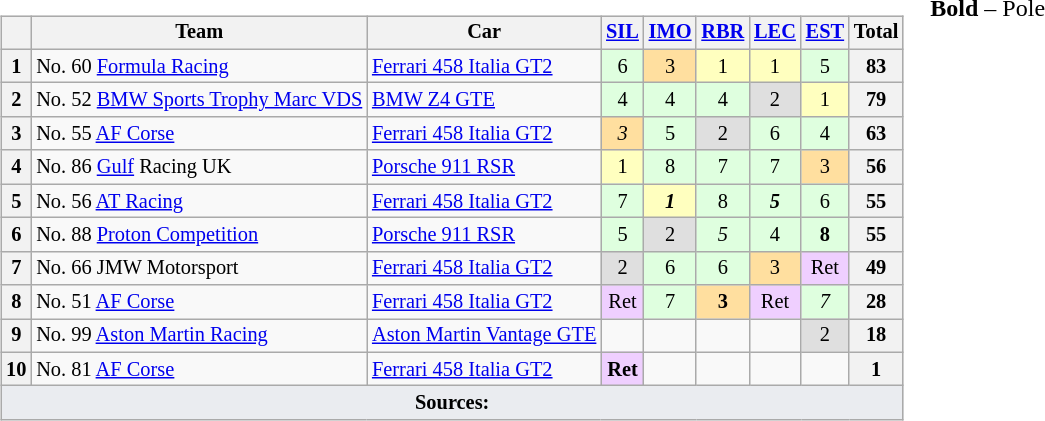<table>
<tr>
<td valign="top"><br><table class="wikitable" style="font-size: 85%; text-align:center;">
<tr>
<th></th>
<th>Team</th>
<th>Car</th>
<th><a href='#'>SIL</a><br></th>
<th><a href='#'>IMO</a><br></th>
<th><a href='#'>RBR</a><br></th>
<th><a href='#'>LEC</a><br></th>
<th><a href='#'>EST</a><br></th>
<th>Total</th>
</tr>
<tr>
<th>1</th>
<td align=left> No. 60 <a href='#'>Formula Racing</a></td>
<td align=left><a href='#'>Ferrari 458 Italia GT2</a></td>
<td style="background:#dfffdf;">6</td>
<td style="background:#ffdf9f;">3</td>
<td style="background:#ffffbf;">1</td>
<td style="background:#ffffbf;">1</td>
<td style="background:#dfffdf;">5</td>
<th>83</th>
</tr>
<tr>
<th>2</th>
<td align=left> No. 52 <a href='#'>BMW Sports Trophy Marc VDS</a></td>
<td align=left><a href='#'>BMW Z4 GTE</a></td>
<td style="background:#dfffdf;">4</td>
<td style="background:#dfffdf;">4</td>
<td style="background:#dfffdf;">4</td>
<td style="background:#dfdfdf;">2</td>
<td style="background:#ffffbf;">1</td>
<th>79</th>
</tr>
<tr>
<th>3</th>
<td align=left> No. 55 <a href='#'>AF Corse</a></td>
<td align=left><a href='#'>Ferrari 458 Italia GT2</a></td>
<td style="background:#ffdf9f;"><em>3</em></td>
<td style="background:#dfffdf;">5</td>
<td style="background:#dfdfdf;">2</td>
<td style="background:#dfffdf;">6</td>
<td style="background:#dfffdf;">4</td>
<th>63</th>
</tr>
<tr>
<th>4</th>
<td align=left> No. 86 <a href='#'>Gulf</a> Racing UK</td>
<td align=left><a href='#'>Porsche 911 RSR</a></td>
<td style="background:#ffffbf;">1</td>
<td style="background:#dfffdf;">8</td>
<td style="background:#dfffdf;">7</td>
<td style="background:#dfffdf;">7</td>
<td style="background:#ffdf9f;">3</td>
<th>56</th>
</tr>
<tr>
<th>5</th>
<td align=left> No. 56 <a href='#'>AT Racing</a></td>
<td align=left><a href='#'>Ferrari 458 Italia GT2</a></td>
<td style="background:#dfffdf;">7</td>
<td style="background:#ffffbf;"><strong><em>1</em></strong></td>
<td style="background:#dfffdf;">8</td>
<td style="background:#dfffdf;"><strong><em>5</em></strong></td>
<td style="background:#dfffdf;">6</td>
<th>55</th>
</tr>
<tr>
<th>6</th>
<td align=left> No. 88 <a href='#'>Proton Competition</a></td>
<td align=left><a href='#'>Porsche 911 RSR</a></td>
<td style="background:#dfffdf;">5</td>
<td style="background:#dfdfdf;">2</td>
<td style="background:#dfffdf;"><em>5</em></td>
<td style="background:#dfffdf;">4</td>
<td style="background:#dfffdf;"><strong>8</strong></td>
<th>55</th>
</tr>
<tr>
<th>7</th>
<td align=left> No. 66 JMW Motorsport</td>
<td align=left><a href='#'>Ferrari 458 Italia GT2</a></td>
<td style="background:#dfdfdf;">2</td>
<td style="background:#dfffdf;">6</td>
<td style="background:#dfffdf;">6</td>
<td style="background:#ffdf9f;">3</td>
<td style="background:#efcfff;">Ret</td>
<th>49</th>
</tr>
<tr>
<th>8</th>
<td align=left> No. 51 <a href='#'>AF Corse</a></td>
<td align=left><a href='#'>Ferrari 458 Italia GT2</a></td>
<td style="background:#efcfff;">Ret</td>
<td style="background:#dfffdf;">7</td>
<td style="background:#ffdf9f;"><strong>3</strong></td>
<td style="background:#efcfff;">Ret</td>
<td style="background:#dfffdf;"><em>7</em></td>
<th>28</th>
</tr>
<tr>
<th>9</th>
<td align=left> No. 99 <a href='#'>Aston Martin Racing</a></td>
<td align=left><a href='#'>Aston Martin Vantage GTE</a></td>
<td></td>
<td></td>
<td></td>
<td></td>
<td style="background:#dfdfdf;">2</td>
<th>18</th>
</tr>
<tr>
<th>10</th>
<td align=left> No. 81 <a href='#'>AF Corse</a></td>
<td align=left><a href='#'>Ferrari 458 Italia GT2</a></td>
<td style="background:#efcfff;"><strong>Ret</strong></td>
<td></td>
<td></td>
<td></td>
<td></td>
<th>1</th>
</tr>
<tr class="sortbottom">
<td colspan="9" style="background-color:#EAECF0;text-align:center"><strong>Sources:</strong></td>
</tr>
</table>
</td>
<td valign="top"><br>
<span><strong>Bold</strong> – Pole<br></span></td>
</tr>
</table>
